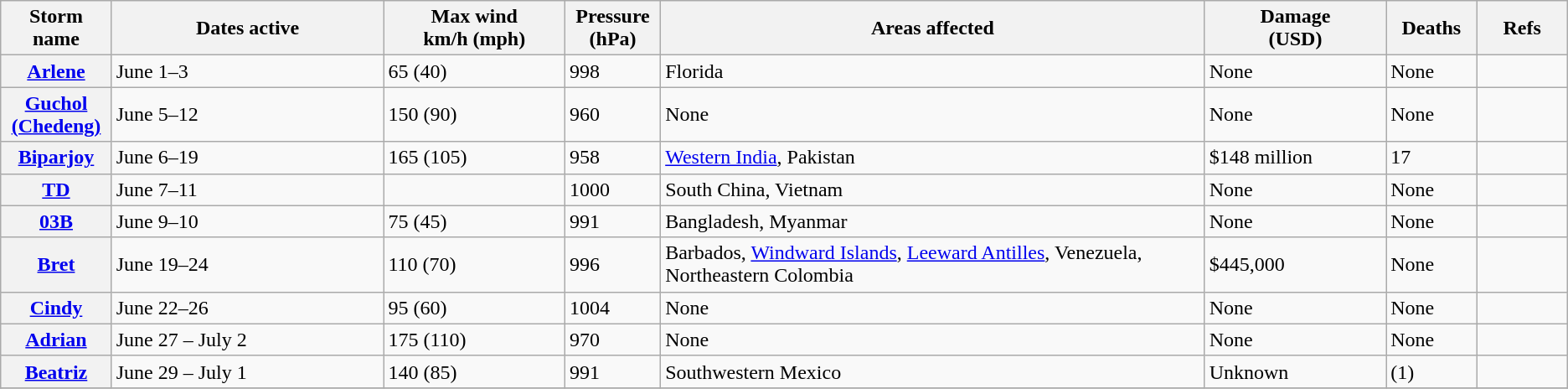<table class="wikitable sortable">
<tr>
<th width="5%">Storm name</th>
<th width="15%">Dates active</th>
<th width="10%">Max wind<br>km/h (mph)</th>
<th width="5%">Pressure<br>(hPa)</th>
<th width="30%">Areas affected</th>
<th width="10%">Damage<br>(USD)</th>
<th width="5%">Deaths</th>
<th width="5%">Refs</th>
</tr>
<tr>
<th><a href='#'>Arlene</a></th>
<td>June 1–3</td>
<td>65 (40)</td>
<td>998</td>
<td>Florida</td>
<td>None</td>
<td>None</td>
<td></td>
</tr>
<tr>
<th><a href='#'>Guchol (Chedeng)</a></th>
<td>June 5–12</td>
<td>150 (90)</td>
<td>960</td>
<td>None</td>
<td>None</td>
<td>None</td>
<td></td>
</tr>
<tr>
<th><a href='#'>Biparjoy</a></th>
<td>June 6–19</td>
<td>165 (105)</td>
<td>958</td>
<td><a href='#'>Western India</a>, Pakistan</td>
<td>$148 million</td>
<td>17</td>
<td></td>
</tr>
<tr>
<th><a href='#'>TD</a></th>
<td>June 7–11</td>
<td></td>
<td>1000</td>
<td>South China, Vietnam</td>
<td>None</td>
<td>None</td>
<td></td>
</tr>
<tr>
<th><a href='#'>03B</a></th>
<td>June 9–10</td>
<td>75 (45)</td>
<td>991</td>
<td>Bangladesh, Myanmar</td>
<td>None</td>
<td>None</td>
<td></td>
</tr>
<tr>
<th><a href='#'>Bret</a></th>
<td>June 19–24</td>
<td>110 (70)</td>
<td>996</td>
<td>Barbados, <a href='#'>Windward Islands</a>, <a href='#'>Leeward Antilles</a>, Venezuela, Northeastern Colombia</td>
<td>$445,000</td>
<td>None</td>
<td></td>
</tr>
<tr>
<th><a href='#'>Cindy</a></th>
<td>June 22–26</td>
<td>95 (60)</td>
<td>1004</td>
<td>None</td>
<td>None</td>
<td>None</td>
<td></td>
</tr>
<tr>
<th><a href='#'>Adrian</a></th>
<td>June 27 – July 2</td>
<td>175 (110)</td>
<td>970</td>
<td>None</td>
<td>None</td>
<td>None</td>
<td></td>
</tr>
<tr>
<th><a href='#'>Beatriz</a></th>
<td>June 29 – July 1</td>
<td>140 (85)</td>
<td>991</td>
<td>Southwestern Mexico</td>
<td>Unknown</td>
<td>(1)</td>
<td></td>
</tr>
<tr>
</tr>
</table>
